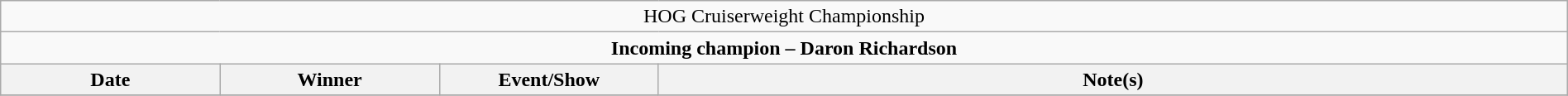<table class="wikitable" style="text-align:center; width:100%;">
<tr>
<td colspan="4" style="text-align: center;">HOG Cruiserweight Championship</td>
</tr>
<tr>
<td colspan="4" style="text-align: center;"><strong>Incoming champion – Daron Richardson</strong></td>
</tr>
<tr>
<th width=14%>Date</th>
<th width=14%>Winner</th>
<th width=14%>Event/Show</th>
<th width=58%>Note(s)</th>
</tr>
<tr>
</tr>
</table>
